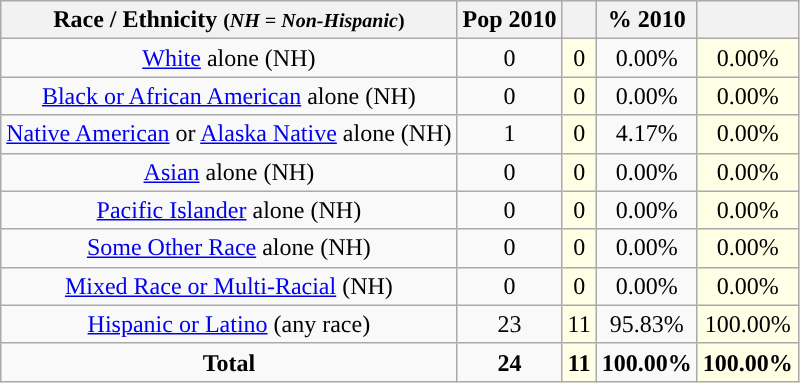<table class="wikitable" style="text-align:center;">
<tr>
<th>Race / Ethnicity <small>(<em>NH = Non-Hispanic</em>)</small></th>
<th>Pop 2010</th>
<th></th>
<th>% 2010</th>
<th></th>
</tr>
<tr>
<td><a href='#'>White</a> alone (NH)</td>
<td>0</td>
<td style='background: #ffffe6;'>0</td>
<td>0.00%</td>
<td style='background: #ffffe6;'>0.00%</td>
</tr>
<tr>
<td><a href='#'>Black or African American</a> alone (NH)</td>
<td>0</td>
<td style='background: #ffffe6;'>0</td>
<td>0.00%</td>
<td style='background: #ffffe6;'>0.00%</td>
</tr>
<tr>
<td><a href='#'>Native American</a> or <a href='#'>Alaska Native</a> alone (NH)</td>
<td>1</td>
<td style='background: #ffffe6;'>0</td>
<td>4.17%</td>
<td style='background: #ffffe6;'>0.00%</td>
</tr>
<tr>
<td><a href='#'>Asian</a> alone (NH)</td>
<td>0</td>
<td style='background: #ffffe6;'>0</td>
<td>0.00%</td>
<td style='background: #ffffe6;'>0.00%</td>
</tr>
<tr>
<td><a href='#'>Pacific Islander</a> alone (NH)</td>
<td>0</td>
<td style='background: #ffffe6;'>0</td>
<td>0.00%</td>
<td style='background: #ffffe6;'>0.00%</td>
</tr>
<tr>
<td><a href='#'>Some Other Race</a> alone (NH)</td>
<td>0</td>
<td style='background: #ffffe6;'>0</td>
<td>0.00%</td>
<td style='background: #ffffe6;'>0.00%</td>
</tr>
<tr>
<td><a href='#'>Mixed Race or Multi-Racial</a> (NH)</td>
<td>0</td>
<td style='background: #ffffe6;'>0</td>
<td>0.00%</td>
<td style='background: #ffffe6;'>0.00%</td>
</tr>
<tr>
<td><a href='#'>Hispanic or Latino</a> (any race)</td>
<td>23</td>
<td style='background: #ffffe6;'>11</td>
<td>95.83%</td>
<td style='background: #ffffe6;'>100.00%</td>
</tr>
<tr>
<td><strong>Total</strong></td>
<td><strong>24</strong></td>
<td style='background: #ffffe6;'><strong>11</strong></td>
<td><strong>100.00%</strong></td>
<td style='background: #ffffe6;'><strong>100.00%</strong></td>
</tr>
</table>
